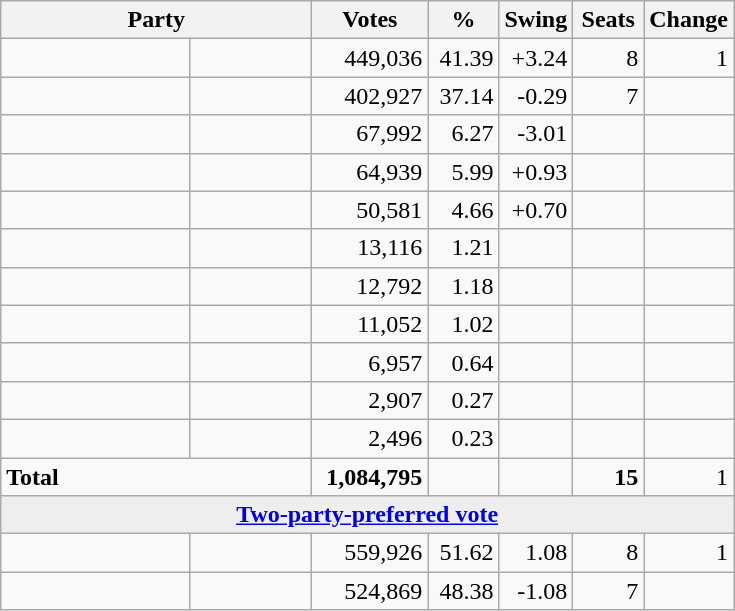<table class="wikitable">
<tr>
<th style="width:200px" colspan=2><strong>Party</strong></th>
<th style="width:70px; text-align:center;"><strong>Votes</strong></th>
<th style="width:40px; text-align:center;"><strong>%</strong></th>
<th style="width:40px; text-align:center;"><strong>Swing</strong></th>
<th style="width:40px; text-align:center;"><strong>Seats</strong></th>
<th style="width:40px; text-align:center;"><strong>Change</strong></th>
</tr>
<tr>
<td> </td>
<td></td>
<td align=right>449,036</td>
<td align=right>41.39</td>
<td align=right>+3.24</td>
<td align=right>8</td>
<td align=right> 1</td>
</tr>
<tr>
<td> </td>
<td></td>
<td align=right>402,927</td>
<td align=right>37.14</td>
<td align=right>-0.29</td>
<td align=right>7</td>
<td align=right></td>
</tr>
<tr>
<td> </td>
<td></td>
<td align=right>67,992</td>
<td align=right>6.27</td>
<td align=right>-3.01</td>
<td align=right></td>
<td align=right></td>
</tr>
<tr>
<td> </td>
<td></td>
<td align=right>64,939</td>
<td align=right>5.99</td>
<td align=right>+0.93</td>
<td align=right></td>
<td align=right></td>
</tr>
<tr>
<td> </td>
<td></td>
<td align=right>50,581</td>
<td align=right>4.66</td>
<td align=right>+0.70</td>
<td align=right></td>
<td align=right></td>
</tr>
<tr>
<td> </td>
<td></td>
<td align=right>13,116</td>
<td align=right>1.21</td>
<td align=right></td>
<td align=right></td>
<td align=right></td>
</tr>
<tr>
<td> </td>
<td></td>
<td align=right>12,792</td>
<td align=right>1.18</td>
<td align=right></td>
<td align=right></td>
<td align=right></td>
</tr>
<tr>
<td> </td>
<td></td>
<td align=right>11,052</td>
<td align=right>1.02</td>
<td align=right></td>
<td align=right></td>
<td align=right></td>
</tr>
<tr>
<td> </td>
<td></td>
<td align=right>6,957</td>
<td align=right>0.64</td>
<td align=right></td>
<td align=right></td>
<td align=right></td>
</tr>
<tr>
<td> </td>
<td></td>
<td align=right>2,907</td>
<td align=right>0.27</td>
<td align=right></td>
<td align=right></td>
<td align=right></td>
</tr>
<tr>
<td> </td>
<td></td>
<td align=right>2,496</td>
<td align=right>0.23</td>
<td align=right></td>
<td align=right></td>
<td align=right></td>
</tr>
<tr>
<td colspan="2" align="left"><strong>Total</strong></td>
<td align=right><strong>1,084,795</strong></td>
<td align=right></td>
<td align=right></td>
<td align=right><strong>15</strong></td>
<td align=right> 1</td>
</tr>
<tr>
<td colspan="8" style="text-align:center; background:#eee;"><strong><a href='#'>Two-party-preferred vote</a></strong></td>
</tr>
<tr>
<td> </td>
<td></td>
<td align=right>559,926</td>
<td align=right>51.62</td>
<td align=right>1.08</td>
<td align=right>8</td>
<td align=right> 1</td>
</tr>
<tr>
<td> </td>
<td></td>
<td align=right>524,869</td>
<td align=right>48.38</td>
<td align=right>-1.08</td>
<td align=right>7</td>
<td align=right></td>
</tr>
</table>
